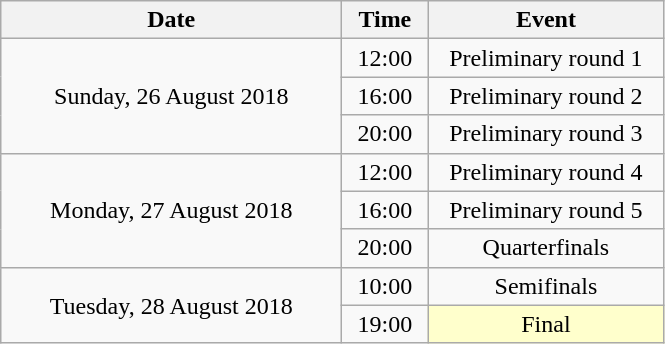<table class = "wikitable" style="text-align:center;">
<tr>
<th width=220>Date</th>
<th width=50>Time</th>
<th width=150>Event</th>
</tr>
<tr>
<td rowspan=3>Sunday, 26 August 2018</td>
<td>12:00</td>
<td>Preliminary round 1</td>
</tr>
<tr>
<td>16:00</td>
<td>Preliminary round 2</td>
</tr>
<tr>
<td>20:00</td>
<td>Preliminary round 3</td>
</tr>
<tr>
<td rowspan=3>Monday, 27 August 2018</td>
<td>12:00</td>
<td>Preliminary round 4</td>
</tr>
<tr>
<td>16:00</td>
<td>Preliminary round 5</td>
</tr>
<tr>
<td>20:00</td>
<td>Quarterfinals</td>
</tr>
<tr>
<td rowspan=2>Tuesday, 28 August 2018</td>
<td>10:00</td>
<td>Semifinals</td>
</tr>
<tr>
<td>19:00</td>
<td bgcolor=ffffcc>Final</td>
</tr>
</table>
